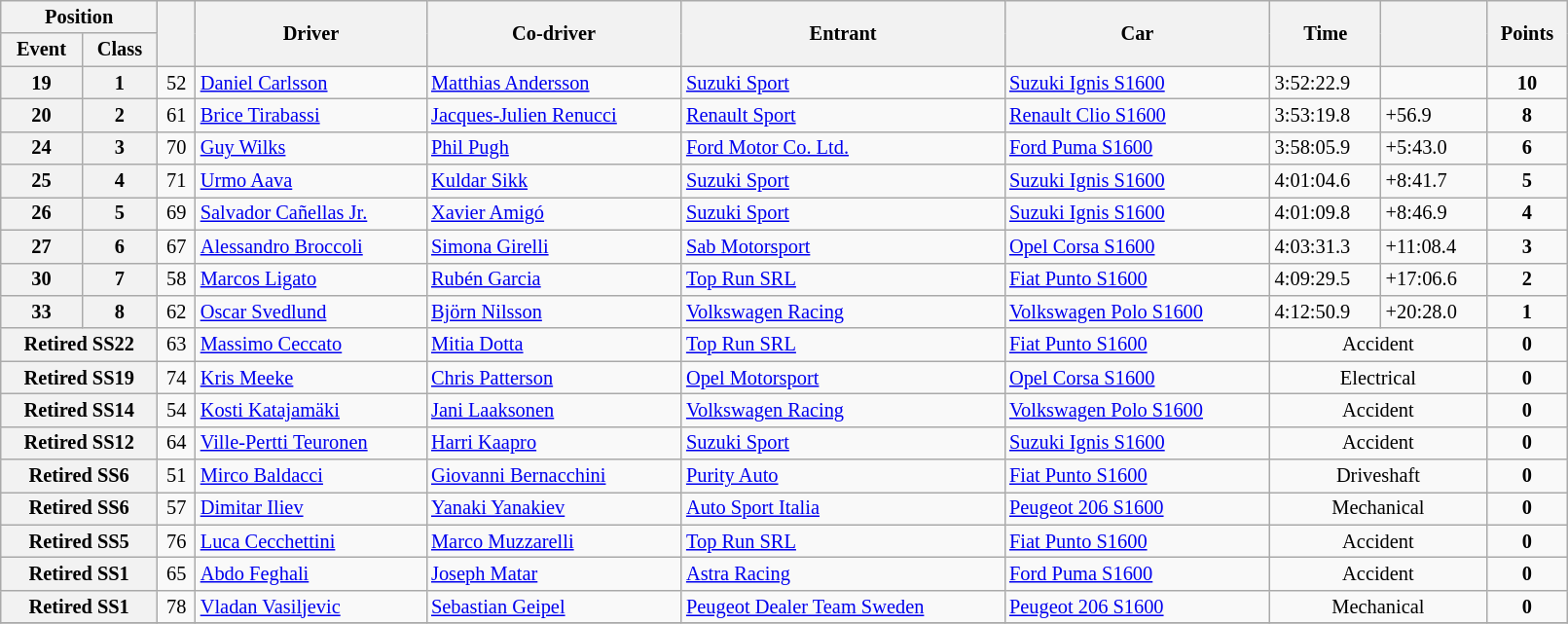<table class="wikitable" width=85% style="font-size: 85%;">
<tr>
<th colspan="2">Position</th>
<th rowspan="2"></th>
<th rowspan="2">Driver</th>
<th rowspan="2">Co-driver</th>
<th rowspan="2">Entrant</th>
<th rowspan="2">Car</th>
<th rowspan="2">Time</th>
<th rowspan="2"></th>
<th rowspan="2">Points</th>
</tr>
<tr>
<th>Event</th>
<th>Class</th>
</tr>
<tr>
<th>19</th>
<th>1</th>
<td align="center">52</td>
<td> <a href='#'>Daniel Carlsson</a></td>
<td> <a href='#'>Matthias Andersson</a></td>
<td> <a href='#'>Suzuki Sport</a></td>
<td><a href='#'>Suzuki Ignis S1600</a></td>
<td>3:52:22.9</td>
<td></td>
<td align="center"><strong>10</strong></td>
</tr>
<tr>
<th>20</th>
<th>2</th>
<td align="center">61</td>
<td> <a href='#'>Brice Tirabassi</a></td>
<td> <a href='#'>Jacques-Julien Renucci</a></td>
<td> <a href='#'>Renault Sport</a></td>
<td><a href='#'>Renault Clio S1600</a></td>
<td>3:53:19.8</td>
<td>+56.9</td>
<td align="center"><strong>8</strong></td>
</tr>
<tr>
<th>24</th>
<th>3</th>
<td align="center">70</td>
<td> <a href='#'>Guy Wilks</a></td>
<td> <a href='#'>Phil Pugh</a></td>
<td> <a href='#'>Ford Motor Co. Ltd.</a></td>
<td><a href='#'>Ford Puma S1600</a></td>
<td>3:58:05.9</td>
<td>+5:43.0</td>
<td align="center"><strong>6</strong></td>
</tr>
<tr>
<th>25</th>
<th>4</th>
<td align="center">71</td>
<td> <a href='#'>Urmo Aava</a></td>
<td> <a href='#'>Kuldar Sikk</a></td>
<td> <a href='#'>Suzuki Sport</a></td>
<td><a href='#'>Suzuki Ignis S1600</a></td>
<td>4:01:04.6</td>
<td>+8:41.7</td>
<td align="center"><strong>5</strong></td>
</tr>
<tr>
<th>26</th>
<th>5</th>
<td align="center">69</td>
<td> <a href='#'>Salvador Cañellas Jr.</a></td>
<td> <a href='#'>Xavier Amigó</a></td>
<td> <a href='#'>Suzuki Sport</a></td>
<td><a href='#'>Suzuki Ignis S1600</a></td>
<td>4:01:09.8</td>
<td>+8:46.9</td>
<td align="center"><strong>4</strong></td>
</tr>
<tr>
<th>27</th>
<th>6</th>
<td align="center">67</td>
<td> <a href='#'>Alessandro Broccoli</a></td>
<td> <a href='#'>Simona Girelli</a></td>
<td> <a href='#'>Sab Motorsport</a></td>
<td><a href='#'>Opel Corsa S1600</a></td>
<td>4:03:31.3</td>
<td>+11:08.4</td>
<td align="center"><strong>3</strong></td>
</tr>
<tr>
<th>30</th>
<th>7</th>
<td align="center">58</td>
<td> <a href='#'>Marcos Ligato</a></td>
<td> <a href='#'>Rubén Garcia</a></td>
<td> <a href='#'>Top Run SRL</a></td>
<td><a href='#'>Fiat Punto S1600</a></td>
<td>4:09:29.5</td>
<td>+17:06.6</td>
<td align="center"><strong>2</strong></td>
</tr>
<tr>
<th>33</th>
<th>8</th>
<td align="center">62</td>
<td> <a href='#'>Oscar Svedlund</a></td>
<td> <a href='#'>Björn Nilsson</a></td>
<td> <a href='#'>Volkswagen Racing</a></td>
<td><a href='#'>Volkswagen Polo S1600</a></td>
<td>4:12:50.9</td>
<td>+20:28.0</td>
<td align="center"><strong>1</strong></td>
</tr>
<tr>
<th colspan="2">Retired SS22</th>
<td align="center">63</td>
<td> <a href='#'>Massimo Ceccato</a></td>
<td> <a href='#'>Mitia Dotta</a></td>
<td> <a href='#'>Top Run SRL</a></td>
<td><a href='#'>Fiat Punto S1600</a></td>
<td align="center" colspan="2">Accident</td>
<td align="center"><strong>0</strong></td>
</tr>
<tr>
<th colspan="2">Retired SS19</th>
<td align="center">74</td>
<td> <a href='#'>Kris Meeke</a></td>
<td> <a href='#'>Chris Patterson</a></td>
<td> <a href='#'>Opel Motorsport</a></td>
<td><a href='#'>Opel Corsa S1600</a></td>
<td align="center" colspan="2">Electrical</td>
<td align="center"><strong>0</strong></td>
</tr>
<tr>
<th colspan="2">Retired SS14</th>
<td align="center">54</td>
<td> <a href='#'>Kosti Katajamäki</a></td>
<td> <a href='#'>Jani Laaksonen</a></td>
<td> <a href='#'>Volkswagen Racing</a></td>
<td><a href='#'>Volkswagen Polo S1600</a></td>
<td align="center" colspan="2">Accident</td>
<td align="center"><strong>0</strong></td>
</tr>
<tr>
<th colspan="2">Retired SS12</th>
<td align="center">64</td>
<td> <a href='#'>Ville-Pertti Teuronen</a></td>
<td> <a href='#'>Harri Kaapro</a></td>
<td> <a href='#'>Suzuki Sport</a></td>
<td><a href='#'>Suzuki Ignis S1600</a></td>
<td align="center" colspan="2">Accident</td>
<td align="center"><strong>0</strong></td>
</tr>
<tr>
<th colspan="2">Retired SS6</th>
<td align="center">51</td>
<td> <a href='#'>Mirco Baldacci</a></td>
<td> <a href='#'>Giovanni Bernacchini</a></td>
<td> <a href='#'>Purity Auto</a></td>
<td><a href='#'>Fiat Punto S1600</a></td>
<td align="center" colspan="2">Driveshaft</td>
<td align="center"><strong>0</strong></td>
</tr>
<tr>
<th colspan="2">Retired SS6</th>
<td align="center">57</td>
<td> <a href='#'>Dimitar Iliev</a></td>
<td> <a href='#'>Yanaki Yanakiev</a></td>
<td> <a href='#'>Auto Sport Italia</a></td>
<td><a href='#'>Peugeot 206 S1600</a></td>
<td align="center" colspan="2">Mechanical</td>
<td align="center"><strong>0</strong></td>
</tr>
<tr>
<th colspan="2">Retired SS5</th>
<td align="center">76</td>
<td> <a href='#'>Luca Cecchettini</a></td>
<td> <a href='#'>Marco Muzzarelli</a></td>
<td> <a href='#'>Top Run SRL</a></td>
<td><a href='#'>Fiat Punto S1600</a></td>
<td align="center" colspan="2">Accident</td>
<td align="center"><strong>0</strong></td>
</tr>
<tr>
<th colspan="2">Retired SS1</th>
<td align="center">65</td>
<td> <a href='#'>Abdo Feghali</a></td>
<td> <a href='#'>Joseph Matar</a></td>
<td> <a href='#'>Astra Racing</a></td>
<td><a href='#'>Ford Puma S1600</a></td>
<td align="center" colspan="2">Accident</td>
<td align="center"><strong>0</strong></td>
</tr>
<tr>
<th colspan="2">Retired SS1</th>
<td align="center">78</td>
<td> <a href='#'>Vladan Vasiljevic</a></td>
<td> <a href='#'>Sebastian Geipel</a></td>
<td> <a href='#'>Peugeot Dealer Team Sweden</a></td>
<td><a href='#'>Peugeot 206 S1600</a></td>
<td align="center" colspan="2">Mechanical</td>
<td align="center"><strong>0</strong></td>
</tr>
<tr>
</tr>
</table>
